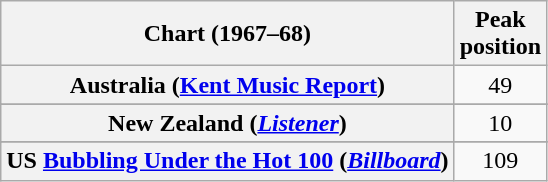<table class="wikitable sortable plainrowheaders" style="text-align:center">
<tr>
<th>Chart (1967–68)</th>
<th>Peak<br>position</th>
</tr>
<tr>
<th scope="row">Australia (<a href='#'>Kent Music Report</a>)</th>
<td>49</td>
</tr>
<tr>
</tr>
<tr>
</tr>
<tr>
</tr>
<tr>
</tr>
<tr>
</tr>
<tr>
</tr>
<tr>
<th scope="row">New Zealand (<em><a href='#'>Listener</a></em>)</th>
<td>10</td>
</tr>
<tr>
</tr>
<tr>
<th scope="row">US <a href='#'>Bubbling Under the Hot 100</a> (<em><a href='#'>Billboard</a></em>)</th>
<td>109</td>
</tr>
</table>
